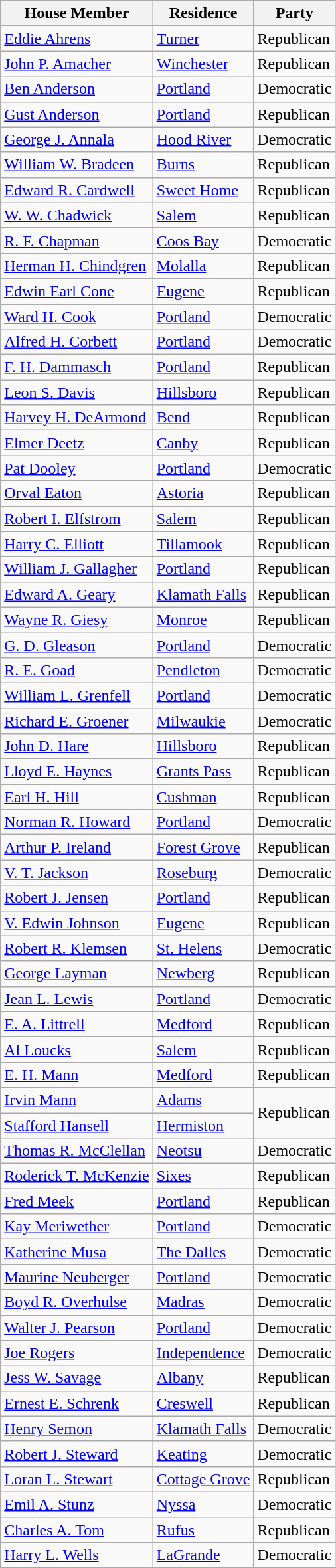<table class="wikitable">
<tr>
<th>House Member</th>
<th>Residence</th>
<th>Party</th>
</tr>
<tr>
<td><a href='#'>Eddie Ahrens</a></td>
<td><a href='#'>Turner</a></td>
<td>Republican</td>
</tr>
<tr>
<td><a href='#'>John P. Amacher</a></td>
<td><a href='#'>Winchester</a></td>
<td>Republican</td>
</tr>
<tr>
<td><a href='#'>Ben Anderson</a></td>
<td><a href='#'>Portland</a></td>
<td>Democratic</td>
</tr>
<tr>
<td><a href='#'>Gust Anderson</a></td>
<td><a href='#'>Portland</a></td>
<td>Republican</td>
</tr>
<tr>
<td><a href='#'>George J. Annala</a></td>
<td><a href='#'>Hood River</a></td>
<td>Democratic</td>
</tr>
<tr>
<td><a href='#'>William W. Bradeen</a></td>
<td><a href='#'>Burns</a></td>
<td>Republican</td>
</tr>
<tr>
<td><a href='#'>Edward R. Cardwell</a></td>
<td><a href='#'>Sweet Home</a></td>
<td>Republican</td>
</tr>
<tr>
<td><a href='#'>W. W. Chadwick</a></td>
<td><a href='#'>Salem</a></td>
<td>Republican</td>
</tr>
<tr>
<td><a href='#'>R. F. Chapman</a></td>
<td><a href='#'>Coos Bay</a></td>
<td>Democratic</td>
</tr>
<tr>
<td><a href='#'>Herman H. Chindgren</a></td>
<td><a href='#'>Molalla</a></td>
<td>Republican</td>
</tr>
<tr>
<td><a href='#'>Edwin Earl Cone</a></td>
<td><a href='#'>Eugene</a></td>
<td>Republican</td>
</tr>
<tr>
<td><a href='#'>Ward H. Cook</a></td>
<td><a href='#'>Portland</a></td>
<td>Democratic</td>
</tr>
<tr>
<td><a href='#'>Alfred H. Corbett</a></td>
<td><a href='#'>Portland</a></td>
<td>Democratic</td>
</tr>
<tr>
<td><a href='#'>F. H. Dammasch</a></td>
<td><a href='#'>Portland</a></td>
<td>Republican</td>
</tr>
<tr>
<td><a href='#'>Leon S. Davis</a></td>
<td><a href='#'>Hillsboro</a></td>
<td>Republican</td>
</tr>
<tr>
<td><a href='#'>Harvey H. DeArmond</a></td>
<td><a href='#'>Bend</a></td>
<td>Republican</td>
</tr>
<tr>
<td><a href='#'>Elmer Deetz</a></td>
<td><a href='#'>Canby</a></td>
<td>Republican</td>
</tr>
<tr>
<td><a href='#'>Pat Dooley</a></td>
<td><a href='#'>Portland</a></td>
<td>Democratic</td>
</tr>
<tr>
<td><a href='#'>Orval Eaton</a></td>
<td><a href='#'>Astoria</a></td>
<td>Republican</td>
</tr>
<tr>
<td><a href='#'>Robert I. Elfstrom</a></td>
<td><a href='#'>Salem</a></td>
<td>Republican</td>
</tr>
<tr>
<td><a href='#'>Harry C. Elliott</a></td>
<td><a href='#'>Tillamook</a></td>
<td>Republican</td>
</tr>
<tr>
<td><a href='#'>William J. Gallagher</a></td>
<td><a href='#'>Portland</a></td>
<td>Republican</td>
</tr>
<tr>
<td><a href='#'>Edward A. Geary</a></td>
<td><a href='#'>Klamath Falls</a></td>
<td>Republican</td>
</tr>
<tr>
<td><a href='#'>Wayne R. Giesy</a></td>
<td><a href='#'>Monroe</a></td>
<td>Republican</td>
</tr>
<tr>
<td><a href='#'>G. D. Gleason</a></td>
<td><a href='#'>Portland</a></td>
<td>Democratic</td>
</tr>
<tr>
<td><a href='#'>R. E. Goad</a></td>
<td><a href='#'>Pendleton</a></td>
<td>Democratic</td>
</tr>
<tr>
<td><a href='#'>William L. Grenfell</a></td>
<td><a href='#'>Portland</a></td>
<td>Democratic</td>
</tr>
<tr>
<td><a href='#'>Richard E. Groener</a></td>
<td><a href='#'>Milwaukie</a></td>
<td>Democratic</td>
</tr>
<tr>
<td><a href='#'>John D. Hare</a></td>
<td><a href='#'>Hillsboro</a></td>
<td>Republican</td>
</tr>
<tr>
<td><a href='#'>Lloyd E. Haynes</a></td>
<td><a href='#'>Grants Pass</a></td>
<td>Republican</td>
</tr>
<tr>
<td><a href='#'>Earl H. Hill</a></td>
<td><a href='#'>Cushman</a></td>
<td>Republican</td>
</tr>
<tr>
<td><a href='#'>Norman R. Howard</a></td>
<td><a href='#'>Portland</a></td>
<td>Democratic</td>
</tr>
<tr>
<td><a href='#'>Arthur P. Ireland</a></td>
<td><a href='#'>Forest Grove</a></td>
<td>Republican</td>
</tr>
<tr>
<td><a href='#'>V. T. Jackson</a></td>
<td><a href='#'>Roseburg</a></td>
<td>Democratic</td>
</tr>
<tr>
<td><a href='#'>Robert J. Jensen</a></td>
<td><a href='#'>Portland</a></td>
<td>Republican</td>
</tr>
<tr>
<td><a href='#'>V. Edwin Johnson</a></td>
<td><a href='#'>Eugene</a></td>
<td>Republican</td>
</tr>
<tr>
<td><a href='#'>Robert R. Klemsen</a></td>
<td><a href='#'>St. Helens</a></td>
<td>Democratic</td>
</tr>
<tr>
<td><a href='#'>George Layman</a></td>
<td><a href='#'>Newberg</a></td>
<td>Republican</td>
</tr>
<tr>
<td><a href='#'>Jean L. Lewis</a></td>
<td><a href='#'>Portland</a></td>
<td>Democratic</td>
</tr>
<tr>
<td><a href='#'>E. A. Littrell</a></td>
<td><a href='#'>Medford</a></td>
<td>Republican</td>
</tr>
<tr>
<td><a href='#'>Al Loucks</a></td>
<td><a href='#'>Salem</a></td>
<td>Republican</td>
</tr>
<tr>
<td><a href='#'>E. H. Mann</a></td>
<td><a href='#'>Medford</a></td>
<td>Republican</td>
</tr>
<tr>
<td><a href='#'>Irvin Mann</a></td>
<td><a href='#'>Adams</a></td>
<td rowspan="2" >Republican</td>
</tr>
<tr>
<td><a href='#'>Stafford Hansell</a></td>
<td><a href='#'>Hermiston</a></td>
</tr>
<tr>
<td><a href='#'>Thomas R. McClellan</a></td>
<td><a href='#'>Neotsu</a></td>
<td>Democratic</td>
</tr>
<tr>
<td><a href='#'>Roderick T. McKenzie</a></td>
<td><a href='#'>Sixes</a></td>
<td>Republican</td>
</tr>
<tr>
<td><a href='#'>Fred Meek</a></td>
<td><a href='#'>Portland</a></td>
<td>Republican</td>
</tr>
<tr>
<td><a href='#'>Kay Meriwether</a></td>
<td><a href='#'>Portland</a></td>
<td>Democratic</td>
</tr>
<tr>
<td><a href='#'>Katherine Musa</a></td>
<td><a href='#'>The Dalles</a></td>
<td>Democratic</td>
</tr>
<tr>
<td><a href='#'>Maurine Neuberger</a></td>
<td><a href='#'>Portland</a></td>
<td>Democratic</td>
</tr>
<tr>
<td><a href='#'>Boyd R. Overhulse</a></td>
<td><a href='#'>Madras</a></td>
<td>Democratic</td>
</tr>
<tr>
<td><a href='#'>Walter J. Pearson</a></td>
<td><a href='#'>Portland</a></td>
<td>Democratic</td>
</tr>
<tr>
<td><a href='#'>Joe Rogers</a></td>
<td><a href='#'>Independence</a></td>
<td>Democratic</td>
</tr>
<tr>
<td><a href='#'>Jess W. Savage</a></td>
<td><a href='#'>Albany</a></td>
<td>Republican</td>
</tr>
<tr>
<td><a href='#'>Ernest E. Schrenk</a></td>
<td><a href='#'>Creswell</a></td>
<td>Republican</td>
</tr>
<tr>
<td><a href='#'>Henry Semon</a></td>
<td><a href='#'>Klamath Falls</a></td>
<td>Democratic</td>
</tr>
<tr>
<td><a href='#'>Robert J. Steward</a></td>
<td><a href='#'>Keating</a></td>
<td>Democratic</td>
</tr>
<tr>
<td><a href='#'>Loran L. Stewart</a></td>
<td><a href='#'>Cottage Grove</a></td>
<td>Republican</td>
</tr>
<tr>
<td><a href='#'>Emil A. Stunz</a></td>
<td><a href='#'>Nyssa</a></td>
<td>Democratic</td>
</tr>
<tr>
<td><a href='#'>Charles A. Tom</a></td>
<td><a href='#'>Rufus</a></td>
<td>Republican</td>
</tr>
<tr>
<td><a href='#'>Harry L. Wells</a></td>
<td><a href='#'>LaGrande</a></td>
<td>Democratic</td>
</tr>
</table>
